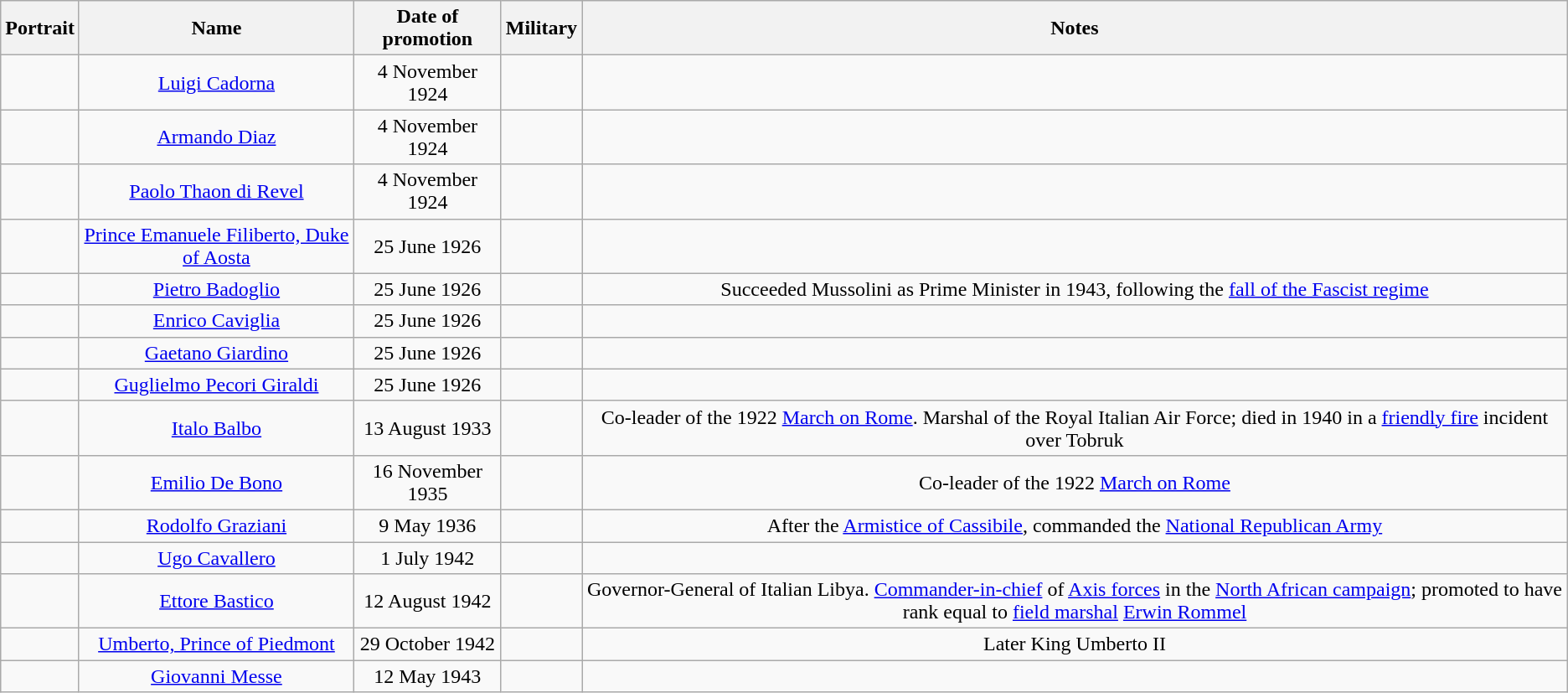<table class="wikitable" style="text-align:center">
<tr>
<th>Portrait</th>
<th>Name</th>
<th>Date of promotion</th>
<th>Military</th>
<th>Notes</th>
</tr>
<tr>
<td></td>
<td><a href='#'>Luigi Cadorna</a><br></td>
<td>4 November 1924</td>
<td></td>
<td></td>
</tr>
<tr>
<td></td>
<td><a href='#'>Armando Diaz</a><br></td>
<td>4 November 1924</td>
<td></td>
<td></td>
</tr>
<tr>
<td></td>
<td><a href='#'>Paolo Thaon di Revel</a><br></td>
<td>4 November 1924</td>
<td></td>
<td></td>
</tr>
<tr>
<td></td>
<td><a href='#'>Prince Emanuele Filiberto, Duke of Aosta</a><br></td>
<td>25 June 1926</td>
<td></td>
<td></td>
</tr>
<tr>
<td></td>
<td><a href='#'>Pietro Badoglio</a><br></td>
<td>25 June 1926</td>
<td></td>
<td>Succeeded Mussolini as Prime Minister in 1943, following the <a href='#'>fall of the Fascist regime</a></td>
</tr>
<tr>
<td></td>
<td><a href='#'>Enrico Caviglia</a><br></td>
<td>25 June 1926</td>
<td></td>
<td></td>
</tr>
<tr>
<td></td>
<td><a href='#'>Gaetano Giardino</a><br></td>
<td>25 June 1926</td>
<td></td>
<td></td>
</tr>
<tr>
<td></td>
<td><a href='#'>Guglielmo Pecori Giraldi</a><br></td>
<td>25 June 1926</td>
<td></td>
<td></td>
</tr>
<tr>
<td></td>
<td><a href='#'>Italo Balbo</a><br></td>
<td>13 August 1933</td>
<td></td>
<td>Co-leader of the 1922 <a href='#'>March on Rome</a>. Marshal of the Royal Italian Air Force; died in 1940 in a <a href='#'>friendly fire</a> incident over Tobruk</td>
</tr>
<tr>
<td></td>
<td><a href='#'>Emilio De Bono</a><br></td>
<td>16 November 1935</td>
<td></td>
<td>Co-leader of the 1922 <a href='#'>March on Rome</a></td>
</tr>
<tr>
<td></td>
<td><a href='#'>Rodolfo Graziani</a><br></td>
<td>9 May 1936</td>
<td></td>
<td>After the <a href='#'>Armistice of Cassibile</a>, commanded the <a href='#'>National Republican Army</a></td>
</tr>
<tr>
<td></td>
<td><a href='#'>Ugo Cavallero</a><br></td>
<td>1 July 1942</td>
<td></td>
<td></td>
</tr>
<tr>
<td></td>
<td><a href='#'>Ettore Bastico</a><br></td>
<td>12 August 1942</td>
<td></td>
<td>Governor-General of Italian Libya. <a href='#'>Commander-in-chief</a> of <a href='#'>Axis forces</a> in the <a href='#'>North African campaign</a>; promoted to have rank equal to <a href='#'>field marshal</a> <a href='#'>Erwin Rommel</a></td>
</tr>
<tr>
<td></td>
<td><a href='#'>Umberto, Prince of Piedmont</a><br></td>
<td>29 October 1942</td>
<td></td>
<td>Later King Umberto II</td>
</tr>
<tr>
<td></td>
<td><a href='#'>Giovanni Messe</a><br></td>
<td>12 May 1943</td>
<td></td>
<td></td>
</tr>
</table>
